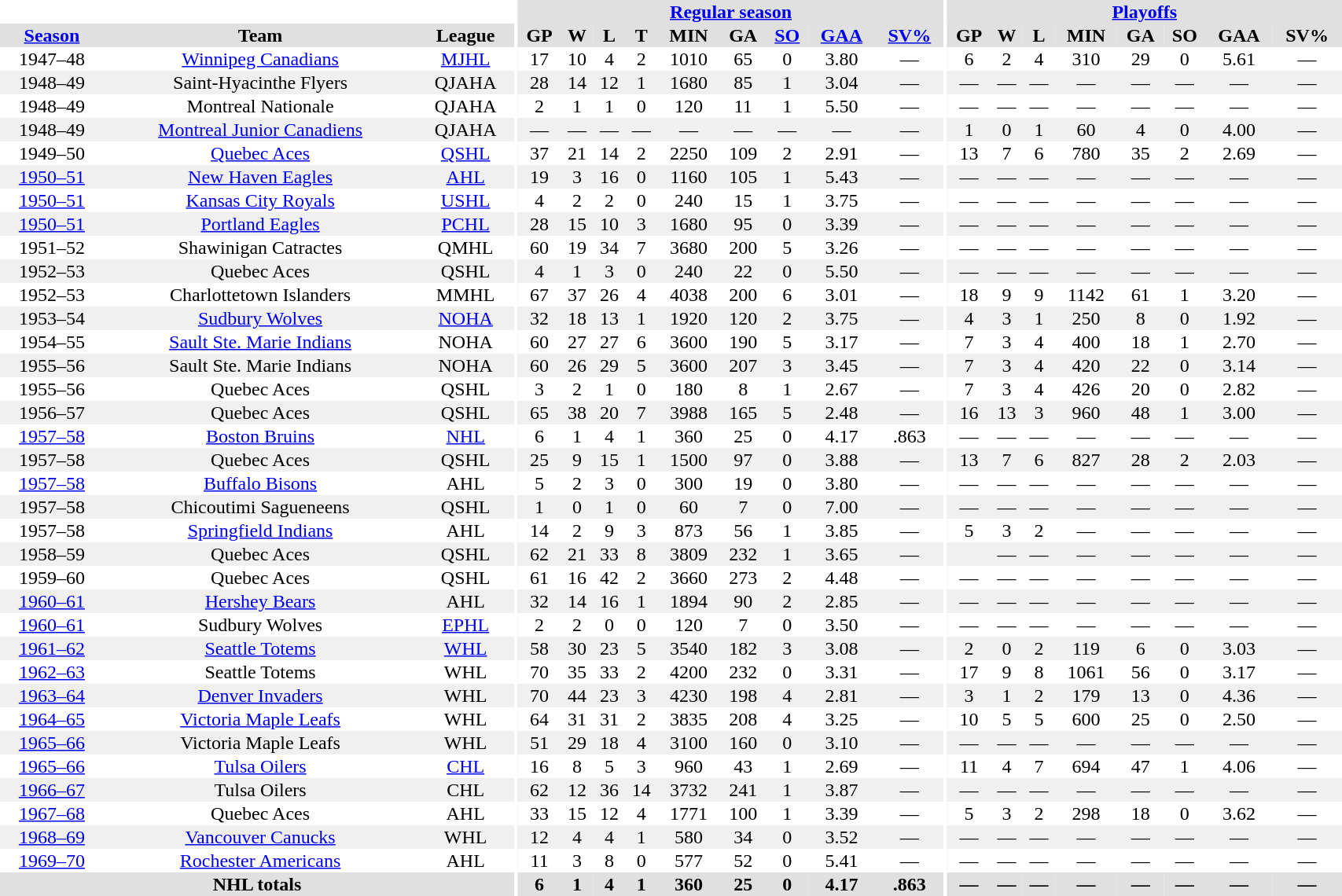<table border="0" cellpadding="1" cellspacing="0" style="width:90%; text-align:center;">
<tr bgcolor="#e0e0e0">
<th colspan="3" bgcolor="#ffffff"></th>
<th rowspan="99" bgcolor="#ffffff"></th>
<th colspan="9" bgcolor="#e0e0e0"><a href='#'>Regular season</a></th>
<th rowspan="99" bgcolor="#ffffff"></th>
<th colspan="8" bgcolor="#e0e0e0"><a href='#'>Playoffs</a></th>
</tr>
<tr bgcolor="#e0e0e0">
<th><a href='#'>Season</a></th>
<th>Team</th>
<th>League</th>
<th>GP</th>
<th>W</th>
<th>L</th>
<th>T</th>
<th>MIN</th>
<th>GA</th>
<th><a href='#'>SO</a></th>
<th><a href='#'>GAA</a></th>
<th><a href='#'>SV%</a></th>
<th>GP</th>
<th>W</th>
<th>L</th>
<th>MIN</th>
<th>GA</th>
<th>SO</th>
<th>GAA</th>
<th>SV%</th>
</tr>
<tr>
<td>1947–48</td>
<td><a href='#'>Winnipeg Canadians</a></td>
<td><a href='#'>MJHL</a></td>
<td>17</td>
<td>10</td>
<td>4</td>
<td>2</td>
<td>1010</td>
<td>65</td>
<td>0</td>
<td>3.80</td>
<td>—</td>
<td>6</td>
<td>2</td>
<td>4</td>
<td>310</td>
<td>29</td>
<td>0</td>
<td>5.61</td>
<td>—</td>
</tr>
<tr bgcolor="#f0f0f0">
<td>1948–49</td>
<td>Saint-Hyacinthe Flyers</td>
<td>QJAHA</td>
<td>28</td>
<td>14</td>
<td>12</td>
<td>1</td>
<td>1680</td>
<td>85</td>
<td>1</td>
<td>3.04</td>
<td>—</td>
<td>—</td>
<td>—</td>
<td>—</td>
<td>—</td>
<td>—</td>
<td>—</td>
<td>—</td>
<td>—</td>
</tr>
<tr>
<td>1948–49</td>
<td>Montreal Nationale</td>
<td>QJAHA</td>
<td>2</td>
<td>1</td>
<td>1</td>
<td>0</td>
<td>120</td>
<td>11</td>
<td>1</td>
<td>5.50</td>
<td>—</td>
<td>—</td>
<td>—</td>
<td>—</td>
<td>—</td>
<td>—</td>
<td>—</td>
<td>—</td>
<td>—</td>
</tr>
<tr bgcolor="#f0f0f0">
<td>1948–49</td>
<td><a href='#'>Montreal Junior Canadiens</a></td>
<td>QJAHA</td>
<td>—</td>
<td>—</td>
<td>—</td>
<td>—</td>
<td>—</td>
<td>—</td>
<td>—</td>
<td>—</td>
<td>—</td>
<td>1</td>
<td>0</td>
<td>1</td>
<td>60</td>
<td>4</td>
<td>0</td>
<td>4.00</td>
<td>—</td>
</tr>
<tr>
<td>1949–50</td>
<td><a href='#'>Quebec Aces</a></td>
<td><a href='#'>QSHL</a></td>
<td>37</td>
<td>21</td>
<td>14</td>
<td>2</td>
<td>2250</td>
<td>109</td>
<td>2</td>
<td>2.91</td>
<td>—</td>
<td>13</td>
<td>7</td>
<td>6</td>
<td>780</td>
<td>35</td>
<td>2</td>
<td>2.69</td>
<td>—</td>
</tr>
<tr bgcolor="#f0f0f0">
<td><a href='#'>1950–51</a></td>
<td><a href='#'>New Haven Eagles</a></td>
<td><a href='#'>AHL</a></td>
<td>19</td>
<td>3</td>
<td>16</td>
<td>0</td>
<td>1160</td>
<td>105</td>
<td>1</td>
<td>5.43</td>
<td>—</td>
<td>—</td>
<td>—</td>
<td>—</td>
<td>—</td>
<td>—</td>
<td>—</td>
<td>—</td>
<td>—</td>
</tr>
<tr>
<td><a href='#'>1950–51</a></td>
<td><a href='#'>Kansas City Royals</a></td>
<td><a href='#'>USHL</a></td>
<td>4</td>
<td>2</td>
<td>2</td>
<td>0</td>
<td>240</td>
<td>15</td>
<td>1</td>
<td>3.75</td>
<td>—</td>
<td>—</td>
<td>—</td>
<td>—</td>
<td>—</td>
<td>—</td>
<td>—</td>
<td>—</td>
<td>—</td>
</tr>
<tr bgcolor="#f0f0f0">
<td><a href='#'>1950–51</a></td>
<td><a href='#'>Portland Eagles</a></td>
<td><a href='#'>PCHL</a></td>
<td>28</td>
<td>15</td>
<td>10</td>
<td>3</td>
<td>1680</td>
<td>95</td>
<td>0</td>
<td>3.39</td>
<td>—</td>
<td>—</td>
<td>—</td>
<td>—</td>
<td>—</td>
<td>—</td>
<td>—</td>
<td>—</td>
<td>—</td>
</tr>
<tr>
<td>1951–52</td>
<td>Shawinigan Catractes</td>
<td>QMHL</td>
<td>60</td>
<td>19</td>
<td>34</td>
<td>7</td>
<td>3680</td>
<td>200</td>
<td>5</td>
<td>3.26</td>
<td>—</td>
<td>—</td>
<td>—</td>
<td>—</td>
<td>—</td>
<td>—</td>
<td>—</td>
<td>—</td>
<td>—</td>
</tr>
<tr bgcolor="#f0f0f0">
<td>1952–53</td>
<td>Quebec Aces</td>
<td>QSHL</td>
<td>4</td>
<td>1</td>
<td>3</td>
<td>0</td>
<td>240</td>
<td>22</td>
<td>0</td>
<td>5.50</td>
<td>—</td>
<td>—</td>
<td>—</td>
<td>—</td>
<td>—</td>
<td>—</td>
<td>—</td>
<td>—</td>
<td>—</td>
</tr>
<tr>
<td>1952–53</td>
<td>Charlottetown Islanders</td>
<td>MMHL</td>
<td>67</td>
<td>37</td>
<td>26</td>
<td>4</td>
<td>4038</td>
<td>200</td>
<td>6</td>
<td>3.01</td>
<td>—</td>
<td>18</td>
<td>9</td>
<td>9</td>
<td>1142</td>
<td>61</td>
<td>1</td>
<td>3.20</td>
<td>—</td>
</tr>
<tr bgcolor="#f0f0f0">
<td>1953–54</td>
<td><a href='#'>Sudbury Wolves</a></td>
<td><a href='#'>NOHA</a></td>
<td>32</td>
<td>18</td>
<td>13</td>
<td>1</td>
<td>1920</td>
<td>120</td>
<td>2</td>
<td>3.75</td>
<td>—</td>
<td>4</td>
<td>3</td>
<td>1</td>
<td>250</td>
<td>8</td>
<td>0</td>
<td>1.92</td>
<td>—</td>
</tr>
<tr>
<td>1954–55</td>
<td><a href='#'>Sault Ste. Marie Indians</a></td>
<td>NOHA</td>
<td>60</td>
<td>27</td>
<td>27</td>
<td>6</td>
<td>3600</td>
<td>190</td>
<td>5</td>
<td>3.17</td>
<td>—</td>
<td>7</td>
<td>3</td>
<td>4</td>
<td>400</td>
<td>18</td>
<td>1</td>
<td>2.70</td>
<td>—</td>
</tr>
<tr bgcolor="#f0f0f0">
<td>1955–56</td>
<td>Sault Ste. Marie Indians</td>
<td>NOHA</td>
<td>60</td>
<td>26</td>
<td>29</td>
<td>5</td>
<td>3600</td>
<td>207</td>
<td>3</td>
<td>3.45</td>
<td>—</td>
<td>7</td>
<td>3</td>
<td>4</td>
<td>420</td>
<td>22</td>
<td>0</td>
<td>3.14</td>
<td>—</td>
</tr>
<tr>
<td>1955–56</td>
<td>Quebec Aces</td>
<td>QSHL</td>
<td>3</td>
<td>2</td>
<td>1</td>
<td>0</td>
<td>180</td>
<td>8</td>
<td>1</td>
<td>2.67</td>
<td>—</td>
<td>7</td>
<td>3</td>
<td>4</td>
<td>426</td>
<td>20</td>
<td>0</td>
<td>2.82</td>
<td>—</td>
</tr>
<tr bgcolor="#f0f0f0">
<td>1956–57</td>
<td>Quebec Aces</td>
<td>QSHL</td>
<td>65</td>
<td>38</td>
<td>20</td>
<td>7</td>
<td>3988</td>
<td>165</td>
<td>5</td>
<td>2.48</td>
<td>—</td>
<td>16</td>
<td>13</td>
<td>3</td>
<td>960</td>
<td>48</td>
<td>1</td>
<td>3.00</td>
<td>—</td>
</tr>
<tr>
<td><a href='#'>1957–58</a></td>
<td><a href='#'>Boston Bruins</a></td>
<td><a href='#'>NHL</a></td>
<td>6</td>
<td>1</td>
<td>4</td>
<td>1</td>
<td>360</td>
<td>25</td>
<td>0</td>
<td>4.17</td>
<td>.863</td>
<td>—</td>
<td>—</td>
<td>—</td>
<td>—</td>
<td>—</td>
<td>—</td>
<td>—</td>
<td>—</td>
</tr>
<tr bgcolor="#f0f0f0">
<td>1957–58</td>
<td>Quebec Aces</td>
<td>QSHL</td>
<td>25</td>
<td>9</td>
<td>15</td>
<td>1</td>
<td>1500</td>
<td>97</td>
<td>0</td>
<td>3.88</td>
<td>—</td>
<td>13</td>
<td>7</td>
<td>6</td>
<td>827</td>
<td>28</td>
<td>2</td>
<td>2.03</td>
<td>—</td>
</tr>
<tr>
<td><a href='#'>1957–58</a></td>
<td><a href='#'>Buffalo Bisons</a></td>
<td>AHL</td>
<td>5</td>
<td>2</td>
<td>3</td>
<td>0</td>
<td>300</td>
<td>19</td>
<td>0</td>
<td>3.80</td>
<td>—</td>
<td>—</td>
<td>—</td>
<td>—</td>
<td>—</td>
<td>—</td>
<td>—</td>
<td>—</td>
<td>—</td>
</tr>
<tr bgcolor="#f0f0f0">
<td>1957–58</td>
<td>Chicoutimi Sagueneens</td>
<td>QSHL</td>
<td>1</td>
<td>0</td>
<td>1</td>
<td>0</td>
<td>60</td>
<td>7</td>
<td>0</td>
<td>7.00</td>
<td>—</td>
<td>—</td>
<td>—</td>
<td>—</td>
<td>—</td>
<td>—</td>
<td>—</td>
<td>—</td>
<td>—</td>
</tr>
<tr>
<td>1957–58</td>
<td><a href='#'>Springfield Indians</a></td>
<td>AHL</td>
<td>14</td>
<td>2</td>
<td>9</td>
<td>3</td>
<td>873</td>
<td>56</td>
<td>1</td>
<td>3.85</td>
<td>—</td>
<td>5</td>
<td>3</td>
<td>2</td>
<td>—</td>
<td>—</td>
<td>—</td>
<td>—</td>
<td>—</td>
</tr>
<tr bgcolor="#f0f0f0">
<td>1958–59</td>
<td>Quebec Aces</td>
<td>QSHL</td>
<td>62</td>
<td>21</td>
<td>33</td>
<td>8</td>
<td>3809</td>
<td>232</td>
<td>1</td>
<td>3.65</td>
<td>—</td>
<td></td>
<td>—</td>
<td>—</td>
<td>—</td>
<td>—</td>
<td>—</td>
<td>—</td>
<td>—</td>
</tr>
<tr>
<td>1959–60</td>
<td>Quebec Aces</td>
<td>QSHL</td>
<td>61</td>
<td>16</td>
<td>42</td>
<td>2</td>
<td>3660</td>
<td>273</td>
<td>2</td>
<td>4.48</td>
<td>—</td>
<td>—</td>
<td>—</td>
<td>—</td>
<td>—</td>
<td>—</td>
<td>—</td>
<td>—</td>
<td>—</td>
</tr>
<tr bgcolor="#f0f0f0">
<td><a href='#'>1960–61</a></td>
<td><a href='#'>Hershey Bears</a></td>
<td>AHL</td>
<td>32</td>
<td>14</td>
<td>16</td>
<td>1</td>
<td>1894</td>
<td>90</td>
<td>2</td>
<td>2.85</td>
<td>—</td>
<td>—</td>
<td>—</td>
<td>—</td>
<td>—</td>
<td>—</td>
<td>—</td>
<td>—</td>
<td>—</td>
</tr>
<tr>
<td><a href='#'>1960–61</a></td>
<td>Sudbury Wolves</td>
<td><a href='#'>EPHL</a></td>
<td>2</td>
<td>2</td>
<td>0</td>
<td>0</td>
<td>120</td>
<td>7</td>
<td>0</td>
<td>3.50</td>
<td>—</td>
<td>—</td>
<td>—</td>
<td>—</td>
<td>—</td>
<td>—</td>
<td>—</td>
<td>—</td>
<td>—</td>
</tr>
<tr bgcolor="#f0f0f0">
<td><a href='#'>1961–62</a></td>
<td><a href='#'>Seattle Totems</a></td>
<td><a href='#'>WHL</a></td>
<td>58</td>
<td>30</td>
<td>23</td>
<td>5</td>
<td>3540</td>
<td>182</td>
<td>3</td>
<td>3.08</td>
<td>—</td>
<td>2</td>
<td>0</td>
<td>2</td>
<td>119</td>
<td>6</td>
<td>0</td>
<td>3.03</td>
<td>—</td>
</tr>
<tr>
<td><a href='#'>1962–63</a></td>
<td>Seattle Totems</td>
<td>WHL</td>
<td>70</td>
<td>35</td>
<td>33</td>
<td>2</td>
<td>4200</td>
<td>232</td>
<td>0</td>
<td>3.31</td>
<td>—</td>
<td>17</td>
<td>9</td>
<td>8</td>
<td>1061</td>
<td>56</td>
<td>0</td>
<td>3.17</td>
<td>—</td>
</tr>
<tr bgcolor="#f0f0f0">
<td><a href='#'>1963–64</a></td>
<td><a href='#'>Denver Invaders</a></td>
<td>WHL</td>
<td>70</td>
<td>44</td>
<td>23</td>
<td>3</td>
<td>4230</td>
<td>198</td>
<td>4</td>
<td>2.81</td>
<td>—</td>
<td>3</td>
<td>1</td>
<td>2</td>
<td>179</td>
<td>13</td>
<td>0</td>
<td>4.36</td>
<td>—</td>
</tr>
<tr>
<td><a href='#'>1964–65</a></td>
<td><a href='#'>Victoria Maple Leafs</a></td>
<td>WHL</td>
<td>64</td>
<td>31</td>
<td>31</td>
<td>2</td>
<td>3835</td>
<td>208</td>
<td>4</td>
<td>3.25</td>
<td>—</td>
<td>10</td>
<td>5</td>
<td>5</td>
<td>600</td>
<td>25</td>
<td>0</td>
<td>2.50</td>
<td>—</td>
</tr>
<tr bgcolor="#f0f0f0">
<td><a href='#'>1965–66</a></td>
<td>Victoria Maple Leafs</td>
<td>WHL</td>
<td>51</td>
<td>29</td>
<td>18</td>
<td>4</td>
<td>3100</td>
<td>160</td>
<td>0</td>
<td>3.10</td>
<td>—</td>
<td>—</td>
<td>—</td>
<td>—</td>
<td>—</td>
<td>—</td>
<td>—</td>
<td>—</td>
<td>—</td>
</tr>
<tr>
<td><a href='#'>1965–66</a></td>
<td><a href='#'>Tulsa Oilers</a></td>
<td><a href='#'>CHL</a></td>
<td>16</td>
<td>8</td>
<td>5</td>
<td>3</td>
<td>960</td>
<td>43</td>
<td>1</td>
<td>2.69</td>
<td>—</td>
<td>11</td>
<td>4</td>
<td>7</td>
<td>694</td>
<td>47</td>
<td>1</td>
<td>4.06</td>
<td>—</td>
</tr>
<tr bgcolor="#f0f0f0">
<td><a href='#'>1966–67</a></td>
<td>Tulsa Oilers</td>
<td>CHL</td>
<td>62</td>
<td>12</td>
<td>36</td>
<td>14</td>
<td>3732</td>
<td>241</td>
<td>1</td>
<td>3.87</td>
<td>—</td>
<td>—</td>
<td>—</td>
<td>—</td>
<td>—</td>
<td>—</td>
<td>—</td>
<td>—</td>
<td>—</td>
</tr>
<tr>
<td><a href='#'>1967–68</a></td>
<td>Quebec Aces</td>
<td>AHL</td>
<td>33</td>
<td>15</td>
<td>12</td>
<td>4</td>
<td>1771</td>
<td>100</td>
<td>1</td>
<td>3.39</td>
<td>—</td>
<td>5</td>
<td>3</td>
<td>2</td>
<td>298</td>
<td>18</td>
<td>0</td>
<td>3.62</td>
<td>—</td>
</tr>
<tr bgcolor="#f0f0f0">
<td><a href='#'>1968–69</a></td>
<td><a href='#'>Vancouver Canucks</a></td>
<td>WHL</td>
<td>12</td>
<td>4</td>
<td>4</td>
<td>1</td>
<td>580</td>
<td>34</td>
<td>0</td>
<td>3.52</td>
<td>—</td>
<td>—</td>
<td>—</td>
<td>—</td>
<td>—</td>
<td>—</td>
<td>—</td>
<td>—</td>
<td>—</td>
</tr>
<tr>
<td><a href='#'>1969–70</a></td>
<td><a href='#'>Rochester Americans</a></td>
<td>AHL</td>
<td>11</td>
<td>3</td>
<td>8</td>
<td>0</td>
<td>577</td>
<td>52</td>
<td>0</td>
<td>5.41</td>
<td>—</td>
<td>—</td>
<td>—</td>
<td>—</td>
<td>—</td>
<td>—</td>
<td>—</td>
<td>—</td>
<td>—</td>
</tr>
<tr bgcolor="#e0e0e0">
<th colspan=3>NHL totals</th>
<th>6</th>
<th>1</th>
<th>4</th>
<th>1</th>
<th>360</th>
<th>25</th>
<th>0</th>
<th>4.17</th>
<th>.863</th>
<th>—</th>
<th>—</th>
<th>—</th>
<th>—</th>
<th>—</th>
<th>—</th>
<th>—</th>
<th>—</th>
</tr>
</table>
